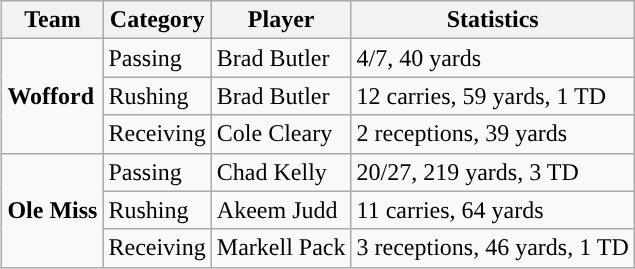<table class="wikitable" style="float: right;">
<tr>
<th>Team</th>
<th>Category</th>
<th>Player</th>
<th>Statistics</th>
</tr>
<tr>
<td rowspan=3><strong>Wofford</strong></td>
<td>Passing</td>
<td>Brad Butler</td>
<td>4/7, 40 yards</td>
</tr>
<tr>
<td>Rushing</td>
<td>Brad Butler</td>
<td>12 carries, 59 yards, 1 TD</td>
</tr>
<tr>
<td>Receiving</td>
<td>Cole Cleary</td>
<td>2 receptions, 39 yards</td>
</tr>
<tr>
<td rowspan=3><strong>Ole Miss</strong></td>
<td>Passing</td>
<td>Chad Kelly</td>
<td>20/27, 219 yards, 3 TD</td>
</tr>
<tr>
<td>Rushing</td>
<td>Akeem Judd</td>
<td>11 carries, 64 yards</td>
</tr>
<tr>
<td>Receiving</td>
<td>Markell Pack</td>
<td>3 receptions, 46 yards, 1 TD</td>
</tr>
</table>
